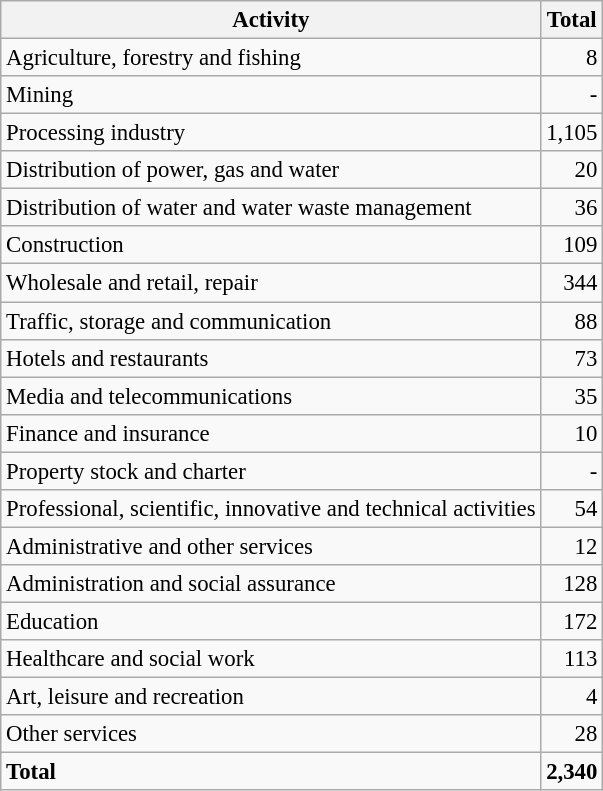<table class="wikitable sortable" style="font-size:95%;">
<tr>
<th>Activity</th>
<th>Total</th>
</tr>
<tr>
<td>Agriculture, forestry and fishing</td>
<td align="right">8</td>
</tr>
<tr>
<td>Mining</td>
<td align="right">-</td>
</tr>
<tr>
<td>Processing industry</td>
<td align="right">1,105</td>
</tr>
<tr>
<td>Distribution of power, gas and water</td>
<td align="right">20</td>
</tr>
<tr>
<td>Distribution of water and water waste management</td>
<td align="right">36</td>
</tr>
<tr>
<td>Construction</td>
<td align="right">109</td>
</tr>
<tr>
<td>Wholesale and retail, repair</td>
<td align="right">344</td>
</tr>
<tr>
<td>Traffic, storage and communication</td>
<td align="right">88</td>
</tr>
<tr>
<td>Hotels and restaurants</td>
<td align="right">73</td>
</tr>
<tr>
<td>Media and telecommunications</td>
<td align="right">35</td>
</tr>
<tr>
<td>Finance and insurance</td>
<td align="right">10</td>
</tr>
<tr>
<td>Property stock and charter</td>
<td align="right">-</td>
</tr>
<tr>
<td>Professional, scientific, innovative and technical activities</td>
<td align="right">54</td>
</tr>
<tr>
<td>Administrative and other services</td>
<td align="right">12</td>
</tr>
<tr>
<td>Administration and social assurance</td>
<td align="right">128</td>
</tr>
<tr>
<td>Education</td>
<td align="right">172</td>
</tr>
<tr>
<td>Healthcare and social work</td>
<td align="right">113</td>
</tr>
<tr>
<td>Art, leisure and recreation</td>
<td align="right">4</td>
</tr>
<tr>
<td>Other services</td>
<td align="right">28</td>
</tr>
<tr class="sortbottom">
<td><strong>Total</strong></td>
<td align="right"><strong>2,340</strong></td>
</tr>
</table>
